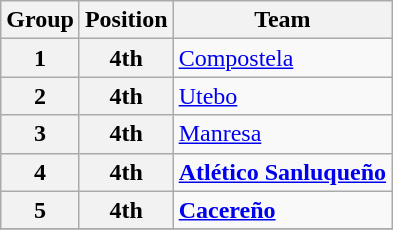<table class="wikitable">
<tr>
<th>Group</th>
<th>Position</th>
<th>Team</th>
</tr>
<tr>
<th>1</th>
<th>4th</th>
<td><a href='#'>Compostela</a></td>
</tr>
<tr>
<th>2</th>
<th>4th</th>
<td><a href='#'>Utebo</a></td>
</tr>
<tr>
<th>3</th>
<th>4th</th>
<td><a href='#'>Manresa</a></td>
</tr>
<tr>
<th>4</th>
<th>4th</th>
<td><strong><a href='#'>Atlético Sanluqueño</a></strong></td>
</tr>
<tr>
<th>5</th>
<th>4th</th>
<td><strong><a href='#'>Cacereño</a></strong></td>
</tr>
<tr>
</tr>
</table>
